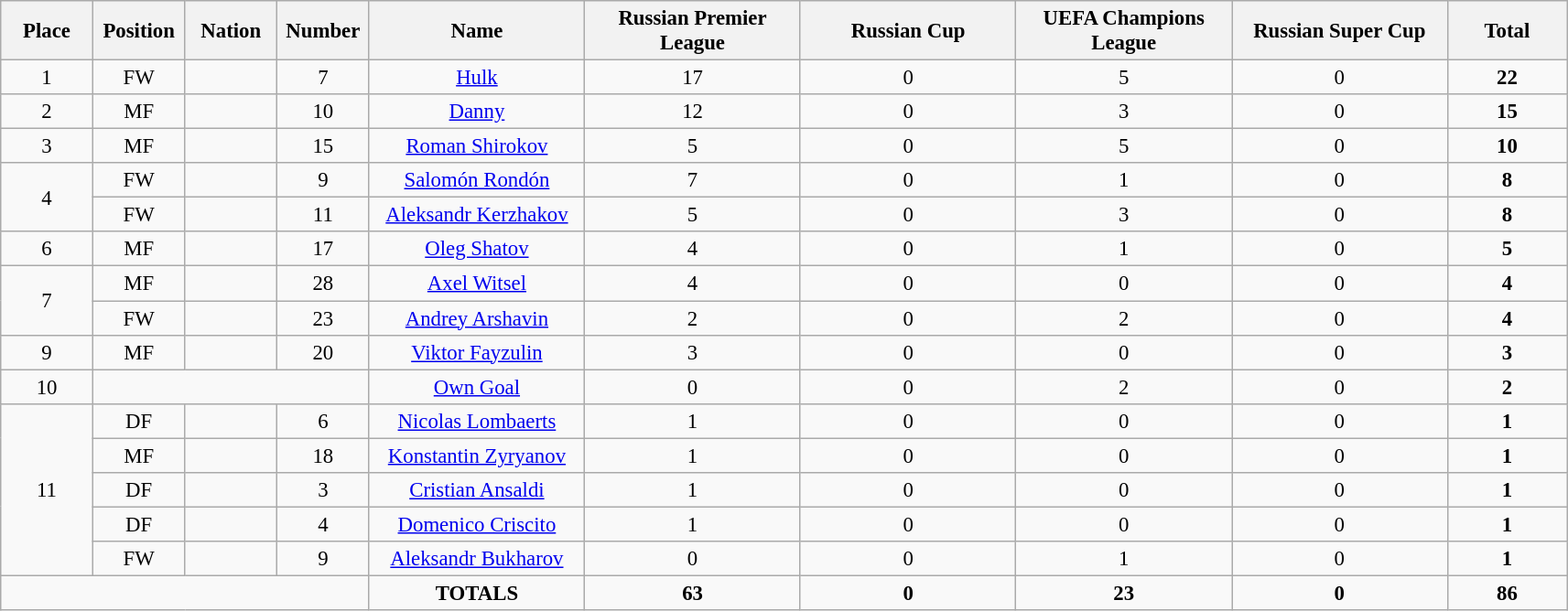<table class="wikitable" style="font-size: 95%; text-align: center;">
<tr>
<th width=60>Place</th>
<th width=60>Position</th>
<th width=60>Nation</th>
<th width=60>Number</th>
<th width=150>Name</th>
<th width=150>Russian Premier League</th>
<th width=150>Russian Cup</th>
<th width=150>UEFA Champions League</th>
<th width=150>Russian Super Cup</th>
<th width=80><strong>Total</strong></th>
</tr>
<tr>
<td>1</td>
<td>FW</td>
<td></td>
<td>7</td>
<td><a href='#'>Hulk</a></td>
<td>17</td>
<td>0</td>
<td>5</td>
<td>0</td>
<td><strong>22</strong></td>
</tr>
<tr>
<td>2</td>
<td>MF</td>
<td></td>
<td>10</td>
<td><a href='#'>Danny</a></td>
<td>12</td>
<td>0</td>
<td>3</td>
<td>0</td>
<td><strong>15</strong></td>
</tr>
<tr>
<td>3</td>
<td>MF</td>
<td></td>
<td>15</td>
<td><a href='#'>Roman Shirokov</a></td>
<td>5</td>
<td>0</td>
<td>5</td>
<td>0</td>
<td><strong>10</strong></td>
</tr>
<tr>
<td rowspan=2>4</td>
<td>FW</td>
<td></td>
<td>9</td>
<td><a href='#'>Salomón Rondón</a></td>
<td>7</td>
<td>0</td>
<td>1</td>
<td>0</td>
<td><strong>8</strong></td>
</tr>
<tr>
<td>FW</td>
<td></td>
<td>11</td>
<td><a href='#'>Aleksandr Kerzhakov</a></td>
<td>5</td>
<td>0</td>
<td>3</td>
<td>0</td>
<td><strong>8</strong></td>
</tr>
<tr>
<td>6</td>
<td>MF</td>
<td></td>
<td>17</td>
<td><a href='#'>Oleg Shatov</a></td>
<td>4</td>
<td>0</td>
<td>1</td>
<td>0</td>
<td><strong>5</strong></td>
</tr>
<tr>
<td rowspan=2>7</td>
<td>MF</td>
<td></td>
<td>28</td>
<td><a href='#'>Axel Witsel</a></td>
<td>4</td>
<td>0</td>
<td>0</td>
<td>0</td>
<td><strong>4</strong></td>
</tr>
<tr>
<td>FW</td>
<td></td>
<td>23</td>
<td><a href='#'>Andrey Arshavin</a></td>
<td>2</td>
<td>0</td>
<td>2</td>
<td>0</td>
<td><strong>4</strong></td>
</tr>
<tr>
<td>9</td>
<td>MF</td>
<td></td>
<td>20</td>
<td><a href='#'>Viktor Fayzulin</a></td>
<td>3</td>
<td>0</td>
<td>0</td>
<td>0</td>
<td><strong>3</strong></td>
</tr>
<tr>
<td>10</td>
<td colspan=3></td>
<td><a href='#'>Own Goal</a></td>
<td>0</td>
<td>0</td>
<td>2</td>
<td>0</td>
<td><strong>2</strong></td>
</tr>
<tr>
<td rowspan=5>11</td>
<td>DF</td>
<td></td>
<td>6</td>
<td><a href='#'>Nicolas Lombaerts</a></td>
<td>1</td>
<td>0</td>
<td>0</td>
<td>0</td>
<td><strong>1</strong></td>
</tr>
<tr>
<td>MF</td>
<td></td>
<td>18</td>
<td><a href='#'>Konstantin Zyryanov</a></td>
<td>1</td>
<td>0</td>
<td>0</td>
<td>0</td>
<td><strong>1</strong></td>
</tr>
<tr>
<td>DF</td>
<td></td>
<td>3</td>
<td><a href='#'>Cristian Ansaldi</a></td>
<td>1</td>
<td>0</td>
<td>0</td>
<td>0</td>
<td><strong>1</strong></td>
</tr>
<tr>
<td>DF</td>
<td></td>
<td>4</td>
<td><a href='#'>Domenico Criscito</a></td>
<td>1</td>
<td>0</td>
<td>0</td>
<td>0</td>
<td><strong>1</strong></td>
</tr>
<tr>
<td>FW</td>
<td></td>
<td>9</td>
<td><a href='#'>Aleksandr Bukharov</a></td>
<td>0</td>
<td>0</td>
<td>1</td>
<td>0</td>
<td><strong>1</strong></td>
</tr>
<tr>
<td colspan=4></td>
<td><strong>TOTALS</strong></td>
<td><strong>63</strong></td>
<td><strong>0</strong></td>
<td><strong>23</strong></td>
<td><strong>0</strong></td>
<td><strong>86</strong></td>
</tr>
</table>
